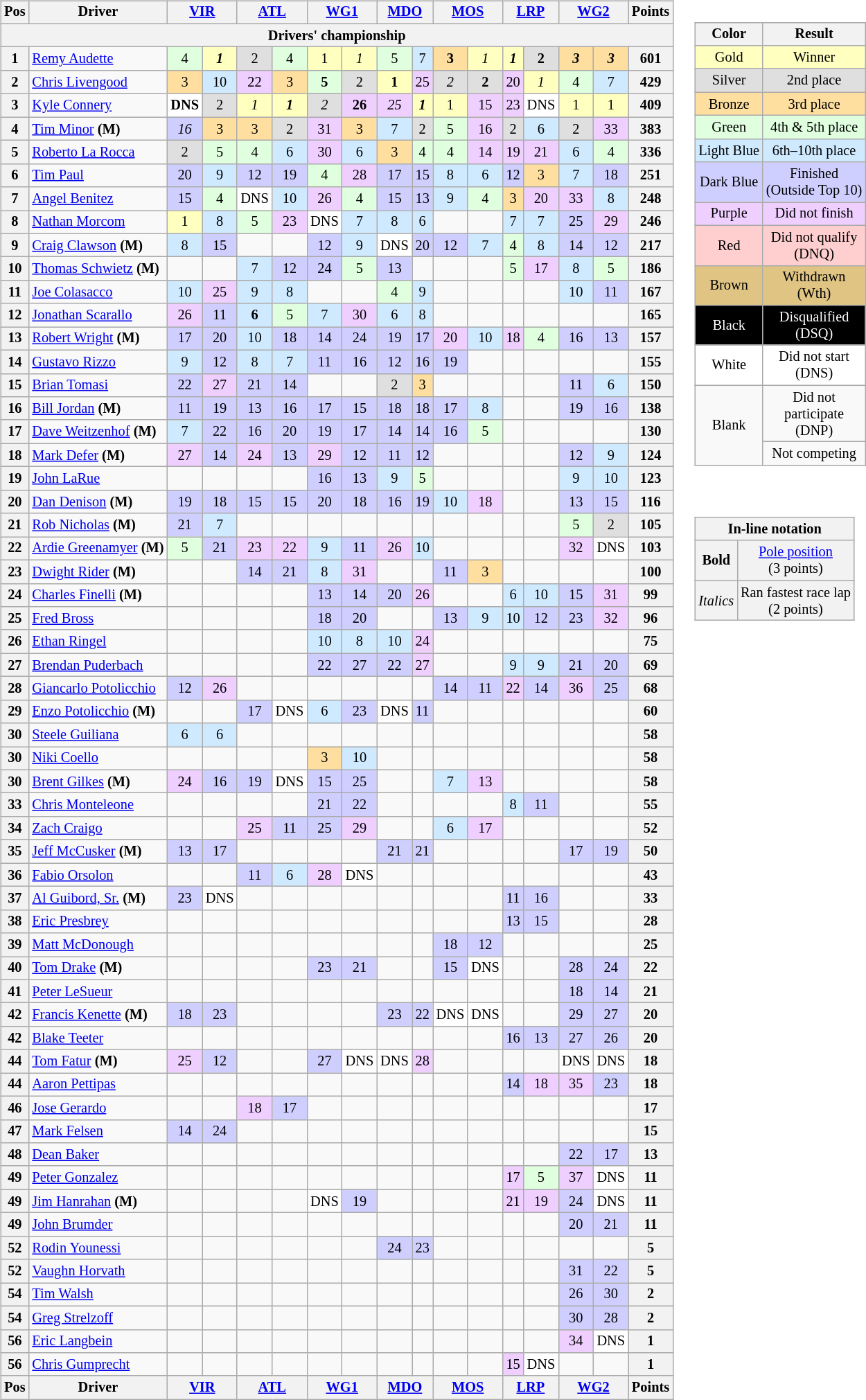<table>
<tr>
<td valign="top"><br><table class="wikitable" style="font-size:85%; text-align: center;">
<tr valign="top">
<th valign="middle">Pos</th>
<th valign="middle">Driver</th>
<th colspan=2><a href='#'>VIR</a></th>
<th colspan=2><a href='#'>ATL</a></th>
<th colspan=2><a href='#'>WG1</a></th>
<th colspan=2><a href='#'>MDO</a></th>
<th colspan=2><a href='#'>MOS</a></th>
<th colspan=2><a href='#'>LRP</a></th>
<th colspan=2><a href='#'>WG2</a></th>
<th valign="middle">Points</th>
</tr>
<tr>
<th colspan=17>Drivers' championship</th>
</tr>
<tr>
<th>1</th>
<td align="left"> <a href='#'>Remy Audette</a></td>
<td style="background:#DFFFDF;">4</td>
<td style="background:#FFFFBF;"><strong><em>1</em></strong></td>
<td style="background:#DFDFDF;">2</td>
<td style="background:#DFFFDF;">4</td>
<td style="background:#FFFFBF;">1</td>
<td style="background:#FFFFBF;"><em>1</em></td>
<td style="background:#DFFFDF;">5</td>
<td style="background:#CFEAFF;">7</td>
<td style="background:#FFDF9F;"><strong>3</strong></td>
<td style="background:#FFFFBF;"><em>1</em></td>
<td style="background:#FFFFBF;"><strong><em>1</em></strong></td>
<td style="background:#DFDFDF;"><strong>2</strong></td>
<td style="background:#FFDF9F;"><strong><em>3</em></strong></td>
<td style="background:#FFDF9F;"><strong><em>3</em></strong></td>
<th>601</th>
</tr>
<tr>
<th>2</th>
<td align="left"> <a href='#'>Chris Livengood</a></td>
<td style="background:#FFDF9F;">3</td>
<td style="background:#CFEAFF;">10</td>
<td style="background:#EFCFFF;">22</td>
<td style="background:#FFDF9F;">3</td>
<td style="background:#DFFFDF;"><strong>5</strong></td>
<td style="background:#DFDFDF;">2</td>
<td style="background:#FFFFBF;"><strong>1</strong></td>
<td style="background:#EFCFFF;">25</td>
<td style="background:#DFDFDF;"><em>2</em></td>
<td style="background:#DFDFDF;"><strong>2</strong></td>
<td style="background:#EFCFFF;">20</td>
<td style="background:#FFFFBF;"><em>1</em></td>
<td style="background:#DFFFDF;">4</td>
<td style="background:#CFEAFF;">7</td>
<th>429</th>
</tr>
<tr>
<th>3</th>
<td align="left"> <a href='#'>Kyle Connery</a></td>
<td style="background:#FFFFFF;"><strong>DNS</strong></td>
<td style="background:#DFDFDF;">2</td>
<td style="background:#FFFFBF;"><em>1</em></td>
<td style="background:#FFFFBF;"><strong><em>1</em></strong></td>
<td style="background:#DFDFDF;"><em>2</em></td>
<td style="background:#EFCFFF;"><strong>26</strong></td>
<td style="background:#EFCFFF;"><em>25</em></td>
<td style="background:#FFFFBF;"><strong><em>1</em></strong></td>
<td style="background:#FFFFBF;">1</td>
<td style="background:#EFCFFF;">15</td>
<td style="background:#EFCFFF;">23</td>
<td style="background:#FFFFFF;">DNS</td>
<td style="background:#FFFFBF;">1</td>
<td style="background:#FFFFBF;">1</td>
<th>409</th>
</tr>
<tr>
<th>4</th>
<td align="left"> <a href='#'>Tim Minor</a> <strong>(M)</strong></td>
<td style="background:#CFCFFF;"><em>16</em></td>
<td style="background:#FFDF9F;">3</td>
<td style="background:#FFDF9F;">3</td>
<td style="background:#DFDFDF;">2</td>
<td style="background:#EFCFFF;">31</td>
<td style="background:#FFDF9F;">3</td>
<td style="background:#CFEAFF;">7</td>
<td style="background:#DFDFDF;">2</td>
<td style="background:#DFFFDF;">5</td>
<td style="background:#EFCFFF;">16</td>
<td style="background:#DFDFDF;">2</td>
<td style="background:#CFEAFF;">6</td>
<td style="background:#DFDFDF;">2</td>
<td style="background:#EFCFFF;">33</td>
<th>383</th>
</tr>
<tr>
<th>5</th>
<td align="left"> <a href='#'>Roberto La Rocca</a></td>
<td style="background:#DFDFDF;">2</td>
<td style="background:#DFFFDF;">5</td>
<td style="background:#DFFFDF;">4</td>
<td style="background:#CFEAFF;">6</td>
<td style="background:#EFCFFF;">30</td>
<td style="background:#CFEAFF;">6</td>
<td style="background:#FFDF9F;">3</td>
<td style="background:#DFFFDF;">4</td>
<td style="background:#DFFFDF;">4</td>
<td style="background:#EFCFFF;">14</td>
<td style="background:#EFCFFF;">19</td>
<td style="background:#EFCFFF;">21</td>
<td style="background:#CFEAFF;">6</td>
<td style="background:#DFFFDF;">4</td>
<th>336</th>
</tr>
<tr>
<th>6</th>
<td align="left"> <a href='#'>Tim Paul</a></td>
<td style="background:#CFCFFF;">20</td>
<td style="background:#CFEAFF;">9</td>
<td style="background:#CFCFFF;">12</td>
<td style="background:#CFCFFF;">19</td>
<td style="background:#DFFFDF;">4</td>
<td style="background:#EFCFFF;">28</td>
<td style="background:#CFCFFF;">17</td>
<td style="background:#CFCFFF;">15</td>
<td style="background:#CFEAFF;">8</td>
<td style="background:#CFEAFF;">6</td>
<td style="background:#CFCFFF;">12</td>
<td style="background:#FFDF9F;">3</td>
<td style="background:#CFEAFF;">7</td>
<td style="background:#CFCFFF;">18</td>
<th>251</th>
</tr>
<tr>
<th>7</th>
<td align="left"> <a href='#'>Angel Benitez</a></td>
<td style="background:#CFCFFF;">15</td>
<td style="background:#DFFFDF;">4</td>
<td style="background:#FFFFFF;">DNS</td>
<td style="background:#CFEAFF;">10</td>
<td style="background:#EFCFFF;">26</td>
<td style="background:#DFFFDF;">4</td>
<td style="background:#CFCFFF;">15</td>
<td style="background:#CFCFFF;">13</td>
<td style="background:#CFEAFF;">9</td>
<td style="background:#DFFFDF;">4</td>
<td style="background:#FFDF9F;">3</td>
<td style="background:#EFCFFF;">20</td>
<td style="background:#EFCFFF;">33</td>
<td style="background:#CFEAFF;">8</td>
<th>248</th>
</tr>
<tr>
<th>8</th>
<td align="left"> <a href='#'>Nathan Morcom</a></td>
<td style="background:#FFFFBF;">1</td>
<td style="background:#CFEAFF;">8</td>
<td style="background:#DFFFDF;">5</td>
<td style="background:#EFCFFF;">23</td>
<td style="background:#FFFFFF;">DNS</td>
<td style="background:#CFEAFF;">7</td>
<td style="background:#CFEAFF;">8</td>
<td style="background:#CFEAFF;">6</td>
<td></td>
<td></td>
<td style="background:#CFEAFF;">7</td>
<td style="background:#CFEAFF;">7</td>
<td style="background:#CFCFFF;">25</td>
<td style="background:#EFCFFF;">29</td>
<th>246</th>
</tr>
<tr>
<th>9</th>
<td align="left"> <a href='#'>Craig Clawson</a> <strong>(M)</strong></td>
<td style="background:#CFEAFF;">8</td>
<td style="background:#CFCFFF;">15</td>
<td></td>
<td></td>
<td style="background:#CFCFFF;">12</td>
<td style="background:#CFEAFF;">9</td>
<td style="background:#FFFFFF;">DNS</td>
<td style="background:#CFCFFF;">20</td>
<td style="background:#CFCFFF;">12</td>
<td style="background:#CFEAFF;">7</td>
<td style="background:#DFFFDF;">4</td>
<td style="background:#CFEAFF;">8</td>
<td style="background:#CFCFFF;">14</td>
<td style="background:#CFCFFF;">12</td>
<th>217</th>
</tr>
<tr>
<th>10</th>
<td align="left"> <a href='#'>Thomas Schwietz</a> <strong>(M)</strong></td>
<td></td>
<td></td>
<td style="background:#CFEAFF;">7</td>
<td style="background:#CFCFFF;">12</td>
<td style="background:#CFCFFF;">24</td>
<td style="background:#DFFFDF;">5</td>
<td style="background:#CFCFFF;">13</td>
<td></td>
<td></td>
<td></td>
<td style="background:#DFFFDF;">5</td>
<td style="background:#EFCFFF;">17</td>
<td style="background:#CFEAFF;">8</td>
<td style="background:#DFFFDF;">5</td>
<th>186</th>
</tr>
<tr>
<th>11</th>
<td align="left"> <a href='#'>Joe Colasacco</a></td>
<td style="background:#CFEAFF;">10</td>
<td style="background:#EFCFFF;">25</td>
<td style="background:#CFEAFF;">9</td>
<td style="background:#CFEAFF;">8</td>
<td></td>
<td></td>
<td style="background:#DFFFDF;">4</td>
<td style="background:#CFEAFF;">9</td>
<td></td>
<td></td>
<td></td>
<td></td>
<td style="background:#CFEAFF;">10</td>
<td style="background:#CFCFFF;">11</td>
<th>167</th>
</tr>
<tr>
<th>12</th>
<td align="left"> <a href='#'>Jonathan Scarallo</a></td>
<td style="background:#EFCFFF;">26</td>
<td style="background:#CFCFFF;">11</td>
<td style="background:#CFEAFF;"><strong>6</strong></td>
<td style="background:#DFFFDF;">5</td>
<td style="background:#CFEAFF;">7</td>
<td style="background:#EFCFFF;">30</td>
<td style="background:#CFEAFF;">6</td>
<td style="background:#CFEAFF;">8</td>
<td></td>
<td></td>
<td></td>
<td></td>
<td></td>
<td></td>
<th>165</th>
</tr>
<tr>
<th>13</th>
<td align="left"> <a href='#'>Robert Wright</a> <strong>(M)</strong></td>
<td style="background:#CFCFFF;">17</td>
<td style="background:#CFCFFF;">20</td>
<td style="background:#CFEAFF;">10</td>
<td style="background:#CFCFFF;">18</td>
<td style="background:#CFCFFF;">14</td>
<td style="background:#CFCFFF;">24</td>
<td style="background:#CFCFFF;">19</td>
<td style="background:#CFCFFF;">17</td>
<td style="background:#EFCFFF;">20</td>
<td style="background:#CFEAFF;">10</td>
<td style="background:#EFCFFF;">18</td>
<td style="background:#DFFFDF;">4</td>
<td style="background:#CFCFFF;">16</td>
<td style="background:#CFCFFF;">13</td>
<th>157</th>
</tr>
<tr>
<th>14</th>
<td align="left"> <a href='#'>Gustavo Rizzo</a></td>
<td style="background:#CFEAFF;">9</td>
<td style="background:#CFCFFF;">12</td>
<td style="background:#CFEAFF;">8</td>
<td style="background:#CFEAFF;">7</td>
<td style="background:#CFCFFF;">11</td>
<td style="background:#CFCFFF;">16</td>
<td style="background:#CFCFFF;">12</td>
<td style="background:#CFCFFF;">16</td>
<td style="background:#CFCFFF;">19</td>
<td></td>
<td></td>
<td></td>
<td></td>
<td></td>
<th>155</th>
</tr>
<tr>
<th>15</th>
<td align="left"> <a href='#'>Brian Tomasi</a></td>
<td style="background:#CFCFFF;">22</td>
<td style="background:#EFCFFF;">27</td>
<td style="background:#CFCFFF;">21</td>
<td style="background:#CFCFFF;">14</td>
<td></td>
<td></td>
<td style="background:#DFDFDF;">2</td>
<td style="background:#FFDF9F;">3</td>
<td></td>
<td></td>
<td></td>
<td></td>
<td style="background:#CFCFFF;">11</td>
<td style="background:#CFEAFF;">6</td>
<th>150</th>
</tr>
<tr>
<th>16</th>
<td align="left"> <a href='#'>Bill Jordan</a> <strong>(M)</strong></td>
<td style="background:#CFCFFF;">11</td>
<td style="background:#CFCFFF;">19</td>
<td style="background:#CFCFFF;">13</td>
<td style="background:#CFCFFF;">16</td>
<td style="background:#CFCFFF;">17</td>
<td style="background:#CFCFFF;">15</td>
<td style="background:#CFCFFF;">18</td>
<td style="background:#CFCFFF;">18</td>
<td style="background:#CFCFFF;">17</td>
<td style="background:#CFEAFF;">8</td>
<td></td>
<td></td>
<td style="background:#CFCFFF;">19</td>
<td style="background:#CFCFFF;">16</td>
<th>138</th>
</tr>
<tr>
<th>17</th>
<td align="left"> <a href='#'>Dave Weitzenhof</a> <strong>(M)</strong></td>
<td style="background:#CFEAFF;">7</td>
<td style="background:#CFCFFF;">22</td>
<td style="background:#CFCFFF;">16</td>
<td style="background:#CFCFFF;">20</td>
<td style="background:#CFCFFF;">19</td>
<td style="background:#CFCFFF;">17</td>
<td style="background:#CFCFFF;">14</td>
<td style="background:#CFCFFF;">14</td>
<td style="background:#CFCFFF;">16</td>
<td style="background:#DFFFDF;">5</td>
<td></td>
<td></td>
<td></td>
<td></td>
<th>130</th>
</tr>
<tr>
<th>18</th>
<td align="left"> <a href='#'>Mark Defer</a> <strong>(M)</strong></td>
<td style="background:#EFCFFF;">27</td>
<td style="background:#CFCFFF;">14</td>
<td style="background:#EFCFFF;">24</td>
<td style="background:#CFCFFF;">13</td>
<td style="background:#EFCFFF;">29</td>
<td style="background:#CFCFFF;">12</td>
<td style="background:#CFCFFF;">11</td>
<td style="background:#CFCFFF;">12</td>
<td></td>
<td></td>
<td></td>
<td></td>
<td style="background:#CFCFFF;">12</td>
<td style="background:#CFEAFF;">9</td>
<th>124</th>
</tr>
<tr>
<th>19</th>
<td align="left"> <a href='#'>John LaRue</a></td>
<td></td>
<td></td>
<td></td>
<td></td>
<td style="background:#CFCFFF;">16</td>
<td style="background:#CFCFFF;">13</td>
<td style="background:#CFEAFF;">9</td>
<td style="background:#DFFFDF;">5</td>
<td></td>
<td></td>
<td></td>
<td></td>
<td style="background:#CFEAFF;">9</td>
<td style="background:#CFEAFF;">10</td>
<th>123</th>
</tr>
<tr>
<th>20</th>
<td align="left"> <a href='#'>Dan Denison</a> <strong>(M)</strong></td>
<td style="background:#CFCFFF;">19</td>
<td style="background:#CFCFFF;">18</td>
<td style="background:#CFCFFF;">15</td>
<td style="background:#CFCFFF;">15</td>
<td style="background:#CFCFFF;">20</td>
<td style="background:#CFCFFF;">18</td>
<td style="background:#CFCFFF;">16</td>
<td style="background:#CFCFFF;">19</td>
<td style="background:#CFEAFF;">10</td>
<td style="background:#EFCFFF;">18</td>
<td></td>
<td></td>
<td style="background:#CFCFFF;">13</td>
<td style="background:#CFCFFF;">15</td>
<th>116</th>
</tr>
<tr>
<th>21</th>
<td align="left"> <a href='#'>Rob Nicholas</a> <strong>(M)</strong></td>
<td style="background:#CFCFFF;">21</td>
<td style="background:#CFEAFF;">7</td>
<td></td>
<td></td>
<td></td>
<td></td>
<td></td>
<td></td>
<td></td>
<td></td>
<td></td>
<td></td>
<td style="background:#DFFFDF;">5</td>
<td style="background:#DFDFDF;">2</td>
<th>105</th>
</tr>
<tr>
<th>22</th>
<td align="left"> <a href='#'>Ardie Greenamyer</a> <strong>(M)</strong></td>
<td style="background:#DFFFDF;">5</td>
<td style="background:#CFCFFF;">21</td>
<td style="background:#EFCFFF;">23</td>
<td style="background:#EFCFFF;">22</td>
<td style="background:#CFEAFF;">9</td>
<td style="background:#CFCFFF;">11</td>
<td style="background:#EFCFFF;">26</td>
<td style="background:#CFEAFF;">10</td>
<td></td>
<td></td>
<td></td>
<td></td>
<td style="background:#EFCFFF;">32</td>
<td style="background:#FFFFFF;">DNS</td>
<th>103</th>
</tr>
<tr>
<th>23</th>
<td align="left"> <a href='#'>Dwight Rider</a> <strong>(M)</strong></td>
<td></td>
<td></td>
<td style="background:#CFCFFF;">14</td>
<td style="background:#CFCFFF;">21</td>
<td style="background:#CFEAFF;">8</td>
<td style="background:#EFCFFF;">31</td>
<td></td>
<td></td>
<td style="background:#CFCFFF;">11</td>
<td style="background:#FFDF9F;">3</td>
<td></td>
<td></td>
<td></td>
<td></td>
<th>100</th>
</tr>
<tr>
<th>24</th>
<td align="left"> <a href='#'>Charles Finelli</a> <strong>(M)</strong></td>
<td></td>
<td></td>
<td></td>
<td></td>
<td style="background:#CFCFFF;">13</td>
<td style="background:#CFCFFF;">14</td>
<td style="background:#CFCFFF;">20</td>
<td style="background:#EFCFFF;">26</td>
<td></td>
<td></td>
<td style="background:#CFEAFF;">6</td>
<td style="background:#CFEAFF;">10</td>
<td style="background:#CFCFFF;">15</td>
<td style="background:#EFCFFF;">31</td>
<th>99</th>
</tr>
<tr>
<th>25</th>
<td align="left"> <a href='#'>Fred Bross</a></td>
<td></td>
<td></td>
<td></td>
<td></td>
<td style="background:#CFCFFF;">18</td>
<td style="background:#CFCFFF;">20</td>
<td></td>
<td></td>
<td style="background:#CFCFFF;">13</td>
<td style="background:#CFEAFF;">9</td>
<td style="background:#CFEAFF;">10</td>
<td style="background:#CFCFFF;">12</td>
<td style="background:#CFCFFF;">23</td>
<td style="background:#EFCFFF;">32</td>
<th>96</th>
</tr>
<tr>
<th>26</th>
<td align="left"> <a href='#'>Ethan Ringel</a></td>
<td></td>
<td></td>
<td></td>
<td></td>
<td style="background:#CFEAFF;">10</td>
<td style="background:#CFEAFF;">8</td>
<td style="background:#CFEAFF;">10</td>
<td style="background:#EFCFFF;">24</td>
<td></td>
<td></td>
<td></td>
<td></td>
<td></td>
<td></td>
<th>75</th>
</tr>
<tr>
<th>27</th>
<td align="left"> <a href='#'>Brendan Puderbach</a></td>
<td></td>
<td></td>
<td></td>
<td></td>
<td style="background:#CFCFFF;">22</td>
<td style="background:#CFCFFF;">27</td>
<td style="background:#CFCFFF;">22</td>
<td style="background:#EFCFFF;">27</td>
<td></td>
<td></td>
<td style="background:#CFEAFF;">9</td>
<td style="background:#CFEAFF;">9</td>
<td style="background:#CFCFFF;">21</td>
<td style="background:#CFCFFF;">20</td>
<th>69</th>
</tr>
<tr>
<th>28</th>
<td align="left"> <a href='#'>Giancarlo Potolicchio</a></td>
<td style="background:#CFCFFF;">12</td>
<td style="background:#EFCFFF;">26</td>
<td></td>
<td></td>
<td></td>
<td></td>
<td></td>
<td></td>
<td style="background:#CFCFFF;">14</td>
<td style="background:#CFCFFF;">11</td>
<td style="background:#EFCFFF;">22</td>
<td style="background:#CFCFFF;">14</td>
<td style="background:#EFCFFF;">36</td>
<td style="background:#CFCFFF;">25</td>
<th>68</th>
</tr>
<tr>
<th>29</th>
<td align="left"> <a href='#'>Enzo Potolicchio</a> <strong>(M)</strong></td>
<td></td>
<td></td>
<td style="background:#CFCFFF;">17</td>
<td style="background:#FFFFFF;">DNS</td>
<td style="background:#CFEAFF;">6</td>
<td style="background:#CFCFFF;">23</td>
<td style="background:#FFFFFF;">DNS</td>
<td style="background:#CFCFFF;">11</td>
<td></td>
<td></td>
<td></td>
<td></td>
<td></td>
<td></td>
<th>60</th>
</tr>
<tr>
<th>30</th>
<td align="left"> <a href='#'>Steele Guiliana</a></td>
<td style="background:#CFEAFF;">6</td>
<td style="background:#CFEAFF;">6</td>
<td></td>
<td></td>
<td></td>
<td></td>
<td></td>
<td></td>
<td></td>
<td></td>
<td></td>
<td></td>
<td></td>
<td></td>
<th>58</th>
</tr>
<tr>
<th>30</th>
<td align="left"> <a href='#'>Niki Coello</a></td>
<td></td>
<td></td>
<td></td>
<td></td>
<td style="background:#FFDF9F;">3</td>
<td style="background:#CFEAFF;">10</td>
<td></td>
<td></td>
<td></td>
<td></td>
<td></td>
<td></td>
<td></td>
<td></td>
<th>58</th>
</tr>
<tr>
<th>30</th>
<td align="left"> <a href='#'>Brent Gilkes</a> <strong>(M)</strong></td>
<td style="background:#EFCFFF;">24</td>
<td style="background:#CFCFFF;">16</td>
<td style="background:#CFCFFF;">19</td>
<td style="background:#FFFFFF;">DNS</td>
<td style="background:#CFCFFF;">15</td>
<td style="background:#CFCFFF;">25</td>
<td></td>
<td></td>
<td style="background:#CFEAFF;">7</td>
<td style="background:#EFCFFF;">13</td>
<td></td>
<td></td>
<td></td>
<td></td>
<th>58</th>
</tr>
<tr>
<th>33</th>
<td align="left"> <a href='#'>Chris Monteleone</a></td>
<td></td>
<td></td>
<td></td>
<td></td>
<td style="background:#CFCFFF;">21</td>
<td style="background:#CFCFFF;">22</td>
<td></td>
<td></td>
<td></td>
<td></td>
<td style="background:#CFEAFF;">8</td>
<td style="background:#CFCFFF;">11</td>
<td></td>
<td></td>
<th>55</th>
</tr>
<tr>
<th>34</th>
<td align="left"> <a href='#'>Zach Craigo</a></td>
<td></td>
<td></td>
<td style="background:#EFCFFF;">25</td>
<td style="background:#CFCFFF;">11</td>
<td style="background:#CFCFFF;">25</td>
<td style="background:#EFCFFF;">29</td>
<td></td>
<td></td>
<td style="background:#CFEAFF;">6</td>
<td style="background:#EFCFFF;">17</td>
<td></td>
<td></td>
<td></td>
<td></td>
<th>52</th>
</tr>
<tr>
<th>35</th>
<td align="left"> <a href='#'>Jeff McCusker</a> <strong>(M)</strong></td>
<td style="background:#CFCFFF;">13</td>
<td style="background:#CFCFFF;">17</td>
<td></td>
<td></td>
<td></td>
<td></td>
<td style="background:#CFCFFF;">21</td>
<td style="background:#CFCFFF;">21</td>
<td></td>
<td></td>
<td></td>
<td></td>
<td style="background:#CFCFFF;">17</td>
<td style="background:#CFCFFF;">19</td>
<th>50</th>
</tr>
<tr>
<th>36</th>
<td align="left"> <a href='#'>Fabio Orsolon</a></td>
<td></td>
<td></td>
<td style="background:#CFCFFF;">11</td>
<td style="background:#CFEAFF;">6</td>
<td style="background:#EFCFFF;">28</td>
<td style="background:#FFFFFF;">DNS</td>
<td></td>
<td></td>
<td></td>
<td></td>
<td></td>
<td></td>
<td></td>
<td></td>
<th>43</th>
</tr>
<tr>
<th>37</th>
<td align="left"> <a href='#'>Al Guibord, Sr.</a> <strong>(M)</strong></td>
<td style="background:#CFCFFF;">23</td>
<td style="background:#FFFFFF;">DNS</td>
<td></td>
<td></td>
<td></td>
<td></td>
<td></td>
<td></td>
<td></td>
<td></td>
<td style="background:#CFCFFF;">11</td>
<td style="background:#CFCFFF;">16</td>
<td></td>
<td></td>
<th>33</th>
</tr>
<tr>
<th>38</th>
<td align="left"> <a href='#'>Eric Presbrey</a></td>
<td></td>
<td></td>
<td></td>
<td></td>
<td></td>
<td></td>
<td></td>
<td></td>
<td></td>
<td></td>
<td style="background:#CFCFFF;">13</td>
<td style="background:#CFCFFF;">15</td>
<td></td>
<td></td>
<th>28</th>
</tr>
<tr>
<th>39</th>
<td align="left"> <a href='#'>Matt McDonough</a></td>
<td></td>
<td></td>
<td></td>
<td></td>
<td></td>
<td></td>
<td></td>
<td></td>
<td style="background:#CFCFFF;">18</td>
<td style="background:#CFCFFF;">12</td>
<td></td>
<td></td>
<td></td>
<td></td>
<th>25</th>
</tr>
<tr>
<th>40</th>
<td align="left"> <a href='#'>Tom Drake</a> <strong>(M)</strong></td>
<td></td>
<td></td>
<td></td>
<td></td>
<td style="background:#CFCFFF;">23</td>
<td style="background:#CFCFFF;">21</td>
<td></td>
<td></td>
<td style="background:#CFCFFF;">15</td>
<td style="background:#FFFFFF;">DNS</td>
<td></td>
<td></td>
<td style="background:#CFCFFF;">28</td>
<td style="background:#CFCFFF;">24</td>
<th>22</th>
</tr>
<tr>
<th>41</th>
<td align="left"> <a href='#'>Peter LeSueur</a></td>
<td></td>
<td></td>
<td></td>
<td></td>
<td></td>
<td></td>
<td></td>
<td></td>
<td></td>
<td></td>
<td></td>
<td></td>
<td style="background:#CFCFFF;">18</td>
<td style="background:#CFCFFF;">14</td>
<th>21</th>
</tr>
<tr>
<th>42</th>
<td align="left"> <a href='#'>Francis Kenette</a> <strong>(M)</strong></td>
<td style="background:#CFCFFF;">18</td>
<td style="background:#CFCFFF;">23</td>
<td></td>
<td></td>
<td></td>
<td></td>
<td style="background:#CFCFFF;">23</td>
<td style="background:#CFCFFF;">22</td>
<td style="background:#FFFFFF;">DNS</td>
<td style="background:#FFFFFF;">DNS</td>
<td></td>
<td></td>
<td style="background:#CFCFFF;">29</td>
<td style="background:#CFCFFF;">27</td>
<th>20</th>
</tr>
<tr>
<th>42</th>
<td align="left"> <a href='#'>Blake Teeter</a></td>
<td></td>
<td></td>
<td></td>
<td></td>
<td></td>
<td></td>
<td></td>
<td></td>
<td></td>
<td></td>
<td style="background:#CFCFFF;">16</td>
<td style="background:#CFCFFF;">13</td>
<td style="background:#CFCFFF;">27</td>
<td style="background:#CFCFFF;">26</td>
<th>20</th>
</tr>
<tr>
<th>44</th>
<td align="left"> <a href='#'>Tom Fatur</a> <strong>(M)</strong></td>
<td style="background:#EFCFFF;">25</td>
<td style="background:#CFCFFF;">12</td>
<td></td>
<td></td>
<td style="background:#CFCFFF;">27</td>
<td style="background:#FFFFFF;">DNS</td>
<td style="background:#FFFFFF;">DNS</td>
<td style="background:#EFCFFF;">28</td>
<td></td>
<td></td>
<td></td>
<td></td>
<td style="background:#FFFFFF;">DNS</td>
<td style="background:#FFFFFF;">DNS</td>
<th>18</th>
</tr>
<tr>
<th>44</th>
<td align="left"> <a href='#'>Aaron Pettipas</a></td>
<td></td>
<td></td>
<td></td>
<td></td>
<td></td>
<td></td>
<td></td>
<td></td>
<td></td>
<td></td>
<td style="background:#CFCFFF;">14</td>
<td style="background:#EFCFFF;">18</td>
<td style="background:#EFCFFF;">35</td>
<td style="background:#CFCFFF;">23</td>
<th>18</th>
</tr>
<tr>
<th>46</th>
<td align="left"> <a href='#'>Jose Gerardo</a></td>
<td></td>
<td></td>
<td style="background:#EFCFFF;">18</td>
<td style="background:#CFCFFF;">17</td>
<td></td>
<td></td>
<td></td>
<td></td>
<td></td>
<td></td>
<td></td>
<td></td>
<td></td>
<td></td>
<th>17</th>
</tr>
<tr>
<th>47</th>
<td align="left"> <a href='#'>Mark Felsen</a></td>
<td style="background:#CFCFFF;">14</td>
<td style="background:#CFCFFF;">24</td>
<td></td>
<td></td>
<td></td>
<td></td>
<td></td>
<td></td>
<td></td>
<td></td>
<td></td>
<td></td>
<td></td>
<td></td>
<th>15</th>
</tr>
<tr>
<th>48</th>
<td align="left"> <a href='#'>Dean Baker</a></td>
<td></td>
<td></td>
<td></td>
<td></td>
<td></td>
<td></td>
<td></td>
<td></td>
<td></td>
<td></td>
<td></td>
<td></td>
<td style="background:#CFCFFF;">22</td>
<td style="background:#CFCFFF;">17</td>
<th>13</th>
</tr>
<tr>
<th>49</th>
<td align="left"> <a href='#'>Peter Gonzalez</a></td>
<td></td>
<td></td>
<td></td>
<td></td>
<td></td>
<td></td>
<td></td>
<td></td>
<td></td>
<td></td>
<td style="background:#EFCFFF;">17</td>
<td style="background:#DFFFDF;">5</td>
<td style="background:#EFCFFF;">37</td>
<td style="background:#FFFFFF;">DNS</td>
<th>11</th>
</tr>
<tr>
<th>49</th>
<td align="left"> <a href='#'>Jim Hanrahan</a> <strong>(M)</strong></td>
<td></td>
<td></td>
<td></td>
<td></td>
<td style="background:#FFFFFF;">DNS</td>
<td style="background:#CFCFFF;">19</td>
<td></td>
<td></td>
<td></td>
<td></td>
<td style="background:#EFCFFF;">21</td>
<td style="background:#EFCFFF;">19</td>
<td style="background:#CFCFFF;">24</td>
<td style="background:#FFFFFF;">DNS</td>
<th>11</th>
</tr>
<tr>
<th>49</th>
<td align="left"> <a href='#'>John Brumder</a></td>
<td></td>
<td></td>
<td></td>
<td></td>
<td></td>
<td></td>
<td></td>
<td></td>
<td></td>
<td></td>
<td></td>
<td></td>
<td style="background:#CFCFFF;">20</td>
<td style="background:#CFCFFF;">21</td>
<th>11</th>
</tr>
<tr>
<th>52</th>
<td align="left"> <a href='#'>Rodin Younessi</a></td>
<td></td>
<td></td>
<td></td>
<td></td>
<td></td>
<td></td>
<td style="background:#CFCFFF;">24</td>
<td style="background:#CFCFFF;">23</td>
<td></td>
<td></td>
<td></td>
<td></td>
<td></td>
<td></td>
<th>5</th>
</tr>
<tr>
<th>52</th>
<td align="left"> <a href='#'>Vaughn Horvath</a></td>
<td></td>
<td></td>
<td></td>
<td></td>
<td></td>
<td></td>
<td></td>
<td></td>
<td></td>
<td></td>
<td></td>
<td></td>
<td style="background:#CFCFFF;">31</td>
<td style="background:#CFCFFF;">22</td>
<th>5</th>
</tr>
<tr>
<th>54</th>
<td align="left"> <a href='#'>Tim Walsh</a></td>
<td></td>
<td></td>
<td></td>
<td></td>
<td></td>
<td></td>
<td></td>
<td></td>
<td></td>
<td></td>
<td></td>
<td></td>
<td style="background:#CFCFFF;">26</td>
<td style="background:#CFCFFF;">30</td>
<th>2</th>
</tr>
<tr>
<th>54</th>
<td align="left"> <a href='#'>Greg Strelzoff</a></td>
<td></td>
<td></td>
<td></td>
<td></td>
<td></td>
<td></td>
<td></td>
<td></td>
<td></td>
<td></td>
<td></td>
<td></td>
<td style="background:#CFCFFF;">30</td>
<td style="background:#CFCFFF;">28</td>
<th>2</th>
</tr>
<tr>
<th>56</th>
<td align="left"> <a href='#'>Eric Langbein</a></td>
<td></td>
<td></td>
<td></td>
<td></td>
<td></td>
<td></td>
<td></td>
<td></td>
<td></td>
<td></td>
<td></td>
<td></td>
<td style="background:#EFCFFF;">34</td>
<td style="background:#FFFFFF;">DNS</td>
<th>1</th>
</tr>
<tr>
<th>56</th>
<td align="left"> <a href='#'>Chris Gumprecht</a></td>
<td></td>
<td></td>
<td></td>
<td></td>
<td></td>
<td></td>
<td></td>
<td></td>
<td></td>
<td></td>
<td style="background:#EFCFFF;">15</td>
<td style="background:#FFFFFF;">DNS</td>
<td></td>
<td></td>
<th>1</th>
</tr>
<tr style="background: #f9f9f9;" valign="top">
<th valign="middle">Pos</th>
<th valign="middle">Driver</th>
<th colspan=2><a href='#'>VIR</a></th>
<th colspan=2><a href='#'>ATL</a></th>
<th colspan=2><a href='#'>WG1</a></th>
<th colspan=2><a href='#'>MDO</a></th>
<th colspan=2><a href='#'>MOS</a></th>
<th colspan=2><a href='#'>LRP</a></th>
<th colspan=2><a href='#'>WG2</a></th>
<th valign="middle">Points</th>
</tr>
</table>
</td>
<td valign="top"><br><table>
<tr>
<td><br><table style="margin-right:0; font-size:85%; text-align:center;" class="wikitable">
<tr>
<th>Color</th>
<th>Result</th>
</tr>
<tr style="background:#FFFFBF;">
<td>Gold</td>
<td>Winner</td>
</tr>
<tr style="background:#DFDFDF;">
<td>Silver</td>
<td>2nd place</td>
</tr>
<tr style="background:#FFDF9F;">
<td>Bronze</td>
<td>3rd place</td>
</tr>
<tr style="background:#DFFFDF;">
<td>Green</td>
<td>4th & 5th place</td>
</tr>
<tr style="background:#CFEAFF;">
<td>Light Blue</td>
<td>6th–10th place</td>
</tr>
<tr style="background:#CFCFFF;">
<td>Dark Blue</td>
<td>Finished<br>(Outside Top 10)</td>
</tr>
<tr style="background:#EFCFFF;">
<td>Purple</td>
<td>Did not finish</td>
</tr>
<tr style="background:#FFCFCF;">
<td>Red</td>
<td>Did not qualify<br>(DNQ)</td>
</tr>
<tr style="background:#DFC484;">
<td>Brown</td>
<td>Withdrawn<br>(Wth)</td>
</tr>
<tr style="background:#000000; color:white">
<td>Black</td>
<td>Disqualified<br>(DSQ)</td>
</tr>
<tr style="background:#FFFFFF;">
<td>White</td>
<td>Did not start<br>(DNS)</td>
</tr>
<tr>
<td rowspan="2">Blank</td>
<td>Did not<br>participate<br>(DNP)</td>
</tr>
<tr>
<td>Not competing</td>
</tr>
</table>
</td>
</tr>
<tr>
<td><br><table style="margin-right:0; font-size:85%; text-align:center;" class="wikitable">
<tr>
<td style="background:#F2F2F2;" align=center colspan=2><strong>In-line notation</strong></td>
</tr>
<tr>
<td style="background:#F2F2F2;" align=center><strong>Bold</strong></td>
<td style="background:#F2F2F2;" align=center><a href='#'>Pole position</a><br>(3 points)</td>
</tr>
<tr>
<td style="background:#F2F2F2;" align=center><em>Italics</em></td>
<td style="background:#F2F2F2;" align=center>Ran fastest race lap<br>(2 points)</td>
</tr>
</table>
</td>
</tr>
</table>
</td>
</tr>
</table>
